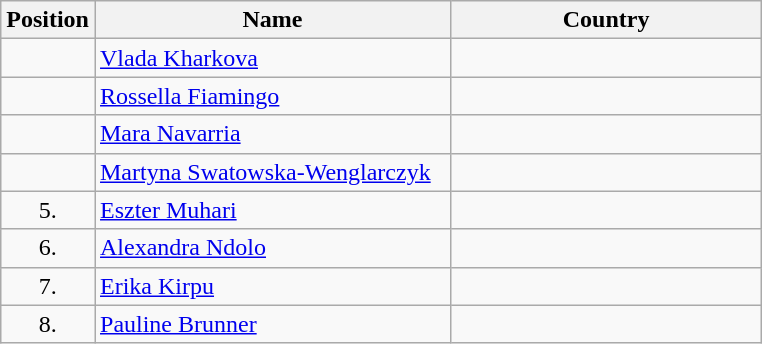<table class="wikitable">
<tr>
<th width="20">Position</th>
<th width="230">Name</th>
<th width="200">Country</th>
</tr>
<tr>
<td align=center></td>
<td><a href='#'>Vlada Kharkova</a></td>
<td></td>
</tr>
<tr>
<td align=center></td>
<td><a href='#'>Rossella Fiamingo</a></td>
<td></td>
</tr>
<tr>
<td align=center></td>
<td><a href='#'>Mara Navarria</a></td>
<td></td>
</tr>
<tr>
<td align=center></td>
<td><a href='#'>Martyna Swatowska-Wenglarczyk</a></td>
<td></td>
</tr>
<tr>
<td align=center>5.</td>
<td><a href='#'>Eszter Muhari</a></td>
<td></td>
</tr>
<tr>
<td align=center>6.</td>
<td><a href='#'>Alexandra Ndolo</a></td>
<td></td>
</tr>
<tr>
<td align=center>7.</td>
<td><a href='#'>Erika Kirpu</a></td>
<td></td>
</tr>
<tr>
<td align=center>8.</td>
<td><a href='#'>Pauline Brunner</a></td>
<td></td>
</tr>
</table>
